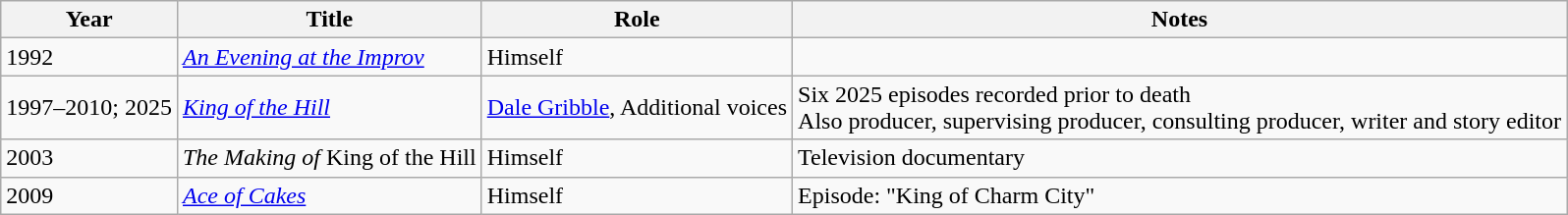<table class="wikitable">
<tr>
<th scope="col">Year</th>
<th scope="col">Title</th>
<th scope="col">Role</th>
<th scope="col">Notes</th>
</tr>
<tr>
<td>1992</td>
<td scope="row"><em><a href='#'>An Evening at the Improv</a></em></td>
<td>Himself</td>
<td></td>
</tr>
<tr>
<td>1997–2010; 2025</td>
<td scope="row"><em><a href='#'>King of the Hill</a></em></td>
<td><a href='#'>Dale Gribble</a>, Additional voices</td>
<td>Six 2025 episodes recorded prior to death<br>Also producer, supervising producer, consulting producer, writer and story editor</td>
</tr>
<tr>
<td>2003</td>
<td scope="row"><em>The Making of </em>King of the Hill</td>
<td>Himself</td>
<td>Television documentary</td>
</tr>
<tr>
<td>2009</td>
<td scope="row"><em><a href='#'>Ace of Cakes</a></em></td>
<td>Himself</td>
<td>Episode: "King of Charm City"</td>
</tr>
</table>
